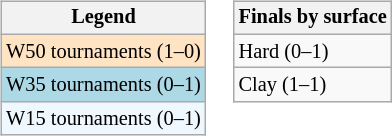<table>
<tr valign=top>
<td><br><table class=wikitable style="font-size:85%">
<tr>
<th>Legend</th>
</tr>
<tr style="background:#ffe4c4;">
<td>W50 tournaments (1–0)</td>
</tr>
<tr style="background:lightblue;">
<td>W35 tournaments (0–1)</td>
</tr>
<tr style="background:#f0f8ff;">
<td>W15 tournaments (0–1)</td>
</tr>
</table>
</td>
<td><br><table class=wikitable style="font-size:85%">
<tr>
<th>Finals by surface</th>
</tr>
<tr>
<td>Hard (0–1)</td>
</tr>
<tr>
<td>Clay (1–1)</td>
</tr>
</table>
</td>
</tr>
</table>
